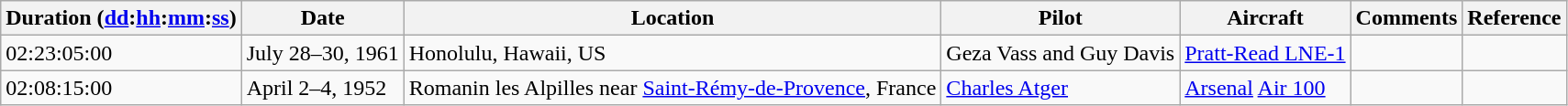<table class="wikitable">
<tr>
<th>Duration (<a href='#'>dd</a>:<a href='#'>hh</a>:<a href='#'>mm</a>:<a href='#'>ss</a>)</th>
<th>Date</th>
<th>Location</th>
<th>Pilot</th>
<th>Aircraft</th>
<th>Comments</th>
<th>Reference</th>
</tr>
<tr>
<td>02:23:05:00</td>
<td>July 28–30, 1961</td>
<td>Honolulu, Hawaii, US</td>
<td>Geza Vass and Guy Davis</td>
<td><a href='#'>Pratt-Read LNE-1</a></td>
<td></td>
<td></td>
</tr>
<tr>
<td>02:08:15:00</td>
<td>April 2–4, 1952</td>
<td>Romanin les Alpilles near <a href='#'>Saint-Rémy-de-Provence</a>, France</td>
<td><a href='#'>Charles Atger</a></td>
<td><a href='#'>Arsenal</a> <a href='#'>Air 100</a></td>
<td></td>
<td></td>
</tr>
</table>
